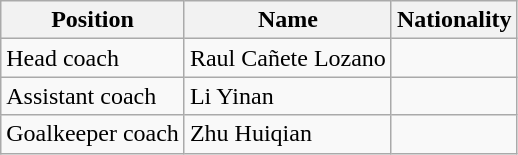<table class="wikitable">
<tr>
<th>Position</th>
<th>Name</th>
<th>Nationality</th>
</tr>
<tr>
<td>Head coach</td>
<td>Raul Cañete Lozano</td>
<td></td>
</tr>
<tr>
<td>Assistant coach</td>
<td>Li Yinan</td>
<td></td>
</tr>
<tr>
<td>Goalkeeper coach</td>
<td>Zhu Huiqian</td>
<td></td>
</tr>
</table>
